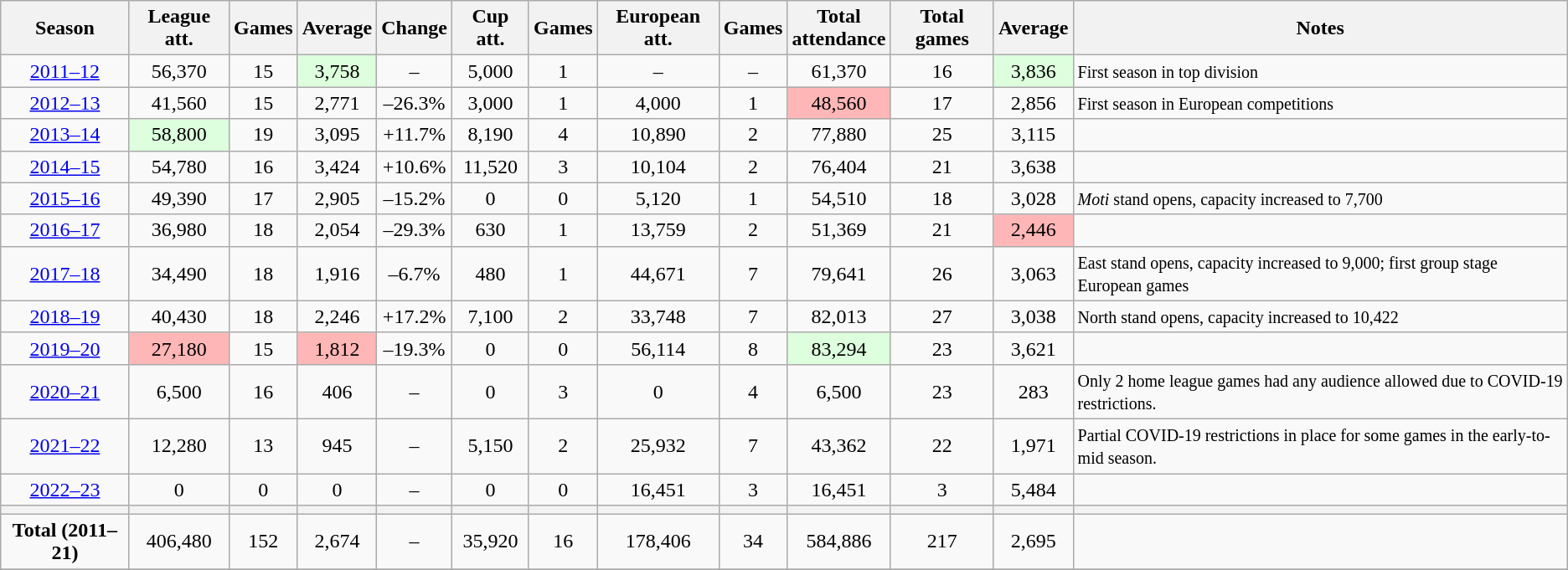<table class="wikitable sortable">
<tr>
<th>Season</th>
<th>League att.</th>
<th>Games</th>
<th>Average</th>
<th>Change</th>
<th>Cup att.</th>
<th>Games</th>
<th>European att.</th>
<th>Games</th>
<th>Total<br>attendance</th>
<th>Total games</th>
<th>Average</th>
<th>Notes</th>
</tr>
<tr>
<td align=center><a href='#'>2011–12</a></td>
<td align=center>56,370</td>
<td align=center>15</td>
<td align=center style="background:#dfd;">3,758</td>
<td align=center>–</td>
<td align=center>5,000</td>
<td align=center>1</td>
<td align=center>–</td>
<td align=center>–</td>
<td align=center>61,370</td>
<td align=center>16</td>
<td align=center style="background:#dfd;">3,836</td>
<td><small>First season in top division</small></td>
</tr>
<tr>
<td align=center><a href='#'>2012–13</a></td>
<td align=center>41,560</td>
<td align=center>15</td>
<td align=center>2,771</td>
<td align=center>–26.3%</td>
<td align=center>3,000</td>
<td align=center>1</td>
<td align=center>4,000</td>
<td align=center>1</td>
<td align=center style="background:#ffb6b6;">48,560</td>
<td align=center>17</td>
<td align=center>2,856</td>
<td><small>First season in European competitions</small></td>
</tr>
<tr>
<td align=center><a href='#'>2013–14</a></td>
<td align=center style="background:#dfd;">58,800</td>
<td align=center>19</td>
<td align=center>3,095</td>
<td align=center>+11.7%</td>
<td align=center>8,190</td>
<td align=center>4</td>
<td align=center>10,890</td>
<td align=center>2</td>
<td align=center>77,880</td>
<td align=center>25</td>
<td align=center>3,115</td>
<td></td>
</tr>
<tr>
<td align=center><a href='#'>2014–15</a></td>
<td align=center>54,780</td>
<td align=center>16</td>
<td align=center>3,424</td>
<td align=center>+10.6%</td>
<td align=center>11,520</td>
<td align=center>3</td>
<td align=center>10,104</td>
<td align=center>2</td>
<td align=center>76,404</td>
<td align=center>21</td>
<td align=center>3,638</td>
<td></td>
</tr>
<tr>
<td align=center><a href='#'>2015–16</a></td>
<td align=center>49,390</td>
<td align=center>17</td>
<td align=center>2,905</td>
<td align=center>–15.2%</td>
<td align=center>0</td>
<td align=center>0</td>
<td align=center>5,120</td>
<td align=center>1</td>
<td align=center>54,510</td>
<td align=center>18</td>
<td align=center>3,028</td>
<td><small><em>Moti</em> stand opens, capacity increased to 7,700</small></td>
</tr>
<tr>
<td align=center><a href='#'>2016–17</a></td>
<td align=center>36,980</td>
<td align=center>18</td>
<td align=center>2,054</td>
<td align=center>–29.3%</td>
<td align=center>630</td>
<td align=center>1</td>
<td align=center>13,759</td>
<td align=center>2</td>
<td align=center>51,369</td>
<td align=center>21</td>
<td align=center style="background:#ffb6b6;">2,446</td>
<td></td>
</tr>
<tr>
<td align=center><a href='#'>2017–18</a></td>
<td align=center>34,490</td>
<td align=center>18</td>
<td align=center>1,916</td>
<td align=center>–6.7%</td>
<td align=center>480</td>
<td align=center>1</td>
<td align=center>44,671</td>
<td align=center>7</td>
<td align=center>79,641</td>
<td align=center>26</td>
<td align=center>3,063</td>
<td><small>East stand opens, capacity increased to 9,000; first group stage European games</small></td>
</tr>
<tr>
<td align=center><a href='#'>2018–19</a></td>
<td align=center>40,430</td>
<td align=center>18</td>
<td align=center>2,246</td>
<td align=center>+17.2%</td>
<td align=center>7,100</td>
<td align=center>2</td>
<td align=center>33,748</td>
<td align=center>7</td>
<td align=center>82,013</td>
<td align=center>27</td>
<td align=center>3,038</td>
<td><small>North stand opens, capacity increased to 10,422</small></td>
</tr>
<tr>
<td align=center><a href='#'>2019–20</a></td>
<td align=center style="background:#ffb6b6;">27,180</td>
<td align=center>15</td>
<td align=center style="background:#ffb6b6;">1,812</td>
<td align=center>–19.3%</td>
<td align=center>0</td>
<td align=center>0</td>
<td align=center>56,114</td>
<td align=center>8</td>
<td align=center style="background:#dfd;">83,294</td>
<td align=center>23</td>
<td align=center>3,621</td>
<td></td>
</tr>
<tr>
<td align=center><a href='#'>2020–21</a></td>
<td align=center>6,500</td>
<td align=center>16</td>
<td align=center>406</td>
<td align=center>–</td>
<td align=center>0</td>
<td align=center>3</td>
<td align=center>0</td>
<td align=center>4</td>
<td align=center>6,500</td>
<td align=center>23</td>
<td align=center>283</td>
<td><small>Only 2 home league games had any audience allowed due to COVID-19 restrictions.</small></td>
</tr>
<tr>
<td align=center><a href='#'>2021–22</a></td>
<td align=center>12,280</td>
<td align=center>13</td>
<td align=center>945</td>
<td align=center>–</td>
<td align=center>5,150</td>
<td align=center>2</td>
<td align=center>25,932</td>
<td align=center>7</td>
<td align=center>43,362</td>
<td align=center>22</td>
<td align=center>1,971</td>
<td><small>Partial COVID-19 restrictions in place for some games in the early-to-mid season.</small></td>
</tr>
<tr>
<td align=center><a href='#'>2022–23</a></td>
<td align=center>0</td>
<td align=center>0</td>
<td align=center>0</td>
<td align=center>–</td>
<td align=center>0</td>
<td align=center>0</td>
<td align=center>16,451</td>
<td align=center>3</td>
<td align=center>16,451</td>
<td align=center>3</td>
<td align=center>5,484</td>
<td></td>
</tr>
<tr>
<th></th>
<th></th>
<th></th>
<th></th>
<th></th>
<th></th>
<th></th>
<th></th>
<th></th>
<th></th>
<th></th>
<th></th>
<th></th>
</tr>
<tr>
<td align=center><strong>Total (2011–21)</strong></td>
<td align=center>406,480</td>
<td align=center>152</td>
<td align=center>2,674</td>
<td align=center>–</td>
<td align=center>35,920</td>
<td align=center>16</td>
<td align=center>178,406</td>
<td align=center>34</td>
<td align=center>584,886</td>
<td align=center>217</td>
<td align=center>2,695</td>
<td></td>
</tr>
<tr>
</tr>
</table>
